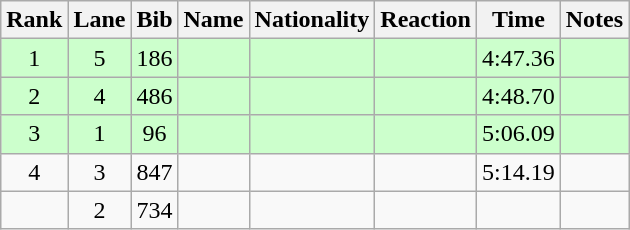<table class="wikitable sortable" style="text-align:center">
<tr>
<th>Rank</th>
<th>Lane</th>
<th>Bib</th>
<th>Name</th>
<th>Nationality</th>
<th>Reaction</th>
<th>Time</th>
<th>Notes</th>
</tr>
<tr bgcolor=ccffcc>
<td>1</td>
<td>5</td>
<td>186</td>
<td align=left></td>
<td align=left></td>
<td></td>
<td>4:47.36</td>
<td><strong></strong></td>
</tr>
<tr bgcolor=ccffcc>
<td>2</td>
<td>4</td>
<td>486</td>
<td align=left></td>
<td align=left></td>
<td></td>
<td>4:48.70</td>
<td><strong></strong></td>
</tr>
<tr bgcolor=ccffcc>
<td>3</td>
<td>1</td>
<td>96</td>
<td align=left></td>
<td align=left></td>
<td></td>
<td>5:06.09</td>
<td><strong></strong></td>
</tr>
<tr>
<td>4</td>
<td>3</td>
<td>847</td>
<td align=left></td>
<td align=left></td>
<td></td>
<td>5:14.19</td>
<td></td>
</tr>
<tr>
<td></td>
<td>2</td>
<td>734</td>
<td align=left></td>
<td align=left></td>
<td></td>
<td></td>
<td><strong></strong></td>
</tr>
</table>
